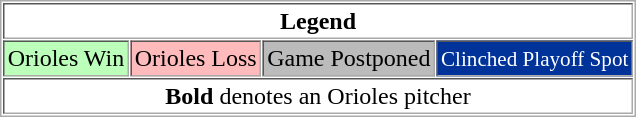<table border="1" cellpadding="2" cellspacing="1" style="margin:auto; border:1px solid #aaa;">
<tr>
<th colspan="4">Legend</th>
</tr>
<tr>
<td style="background:#bfb;">Orioles Win</td>
<td style="background:#fbb;">Orioles Loss</td>
<td style="background:#bbb;">Game Postponed</td>
<td style="font-size:88%;background:#039;color:white;">Clinched Playoff Spot</td>
</tr>
<tr>
<td colspan="4" style="text-align:center;"><strong>Bold</strong> denotes an Orioles pitcher</td>
</tr>
</table>
